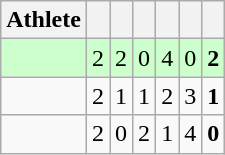<table class=wikitable style="text-align:center">
<tr>
<th>Athlete</th>
<th></th>
<th></th>
<th></th>
<th></th>
<th></th>
<th></th>
</tr>
<tr bgcolor=ccffcc>
<td style="text-align:left"></td>
<td>2</td>
<td>2</td>
<td>0</td>
<td>4</td>
<td>0</td>
<td><strong>2</strong></td>
</tr>
<tr>
<td style="text-align:left"></td>
<td>2</td>
<td>1</td>
<td>1</td>
<td>2</td>
<td>3</td>
<td><strong>1</strong></td>
</tr>
<tr>
<td style="text-align:left"></td>
<td>2</td>
<td>0</td>
<td>2</td>
<td>1</td>
<td>4</td>
<td><strong>0</strong></td>
</tr>
</table>
